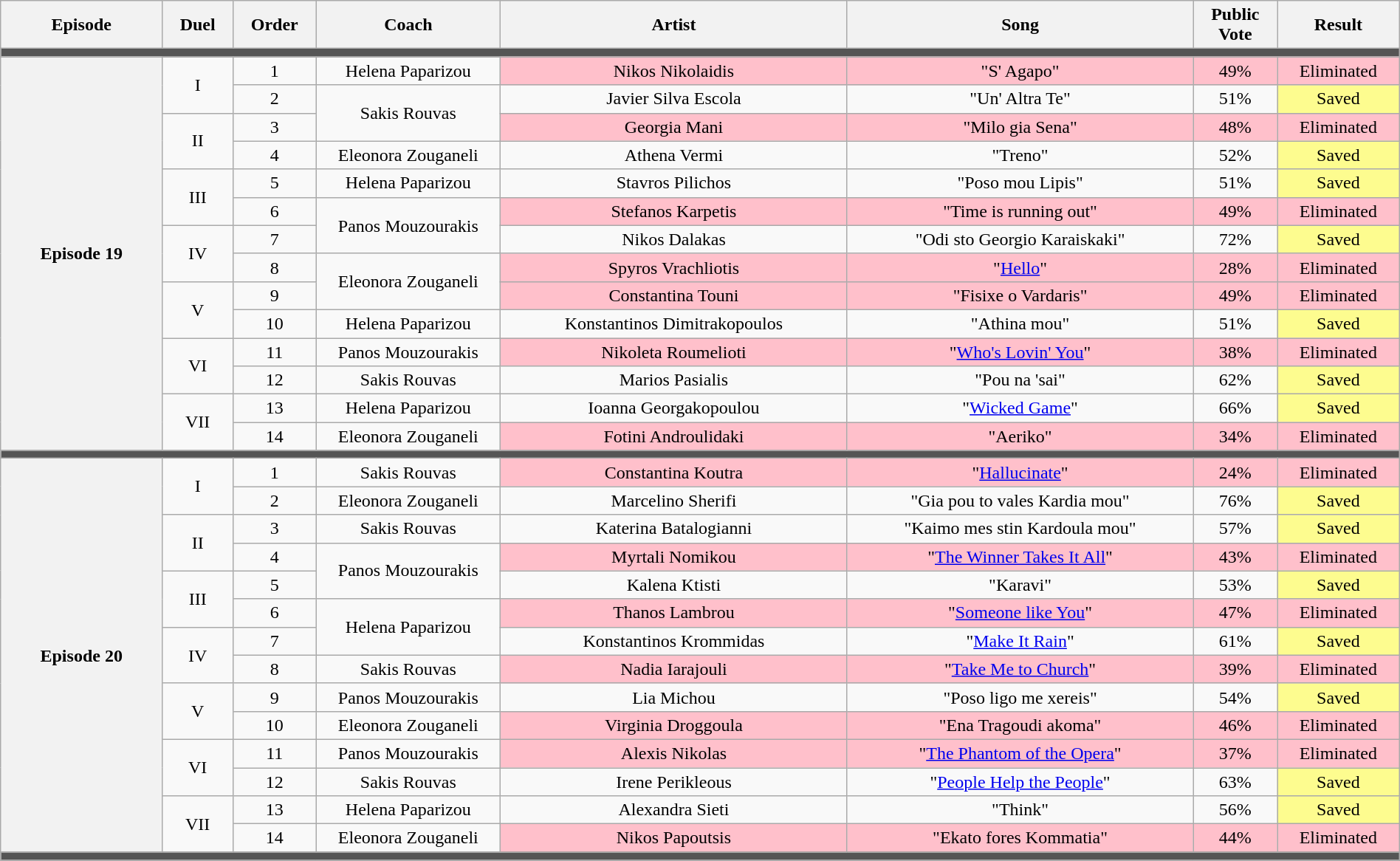<table class="wikitable" style="text-align: center; width:100%;">
<tr>
<th style="width:07%;">Episode</th>
<th style="width:03%;">Duel</th>
<th style="width:03%;">Order</th>
<th style="width:08%;">Coach</th>
<th style="width:15%;">Artist</th>
<th style="width:15%;">Song</th>
<th style="width:03%;">Public Vote</th>
<th style="width:04%;">Result</th>
</tr>
<tr>
<td colspan="10" style="background:#555;"></td>
</tr>
<tr>
<th rowspan="14">Episode 19<br><small></small></th>
<td rowspan=2>I</td>
<td>1</td>
<td>Helena Paparizou</td>
<td style="background:pink;">Nikos Nikolaidis</td>
<td style="background:pink;">"S' Agapo"</td>
<td style="background:pink;">49%</td>
<td style="background:pink;">Eliminated</td>
</tr>
<tr>
<td>2</td>
<td rowspan=2>Sakis Rouvas</td>
<td>Javier Silva Escola</td>
<td>"Un' Altra Te"</td>
<td>51%</td>
<td style="background:#fdfc8f;">Saved</td>
</tr>
<tr>
<td rowspan=2>II</td>
<td>3</td>
<td style="background:pink;">Georgia Mani</td>
<td style="background:pink;">"Milo gia Sena"</td>
<td style="background:pink;">48%</td>
<td style="background:pink;">Eliminated</td>
</tr>
<tr>
<td>4</td>
<td>Eleonora Zouganeli</td>
<td>Athena Vermi</td>
<td>"Treno"</td>
<td>52%</td>
<td style="background:#fdfc8f;">Saved</td>
</tr>
<tr>
<td rowspan=2>III</td>
<td>5</td>
<td>Helena Paparizou</td>
<td>Stavros Pilichos</td>
<td>"Poso mou Lipis"</td>
<td>51%</td>
<td style="background:#fdfc8f;">Saved</td>
</tr>
<tr>
<td>6</td>
<td rowspan=2>Panos Mouzourakis</td>
<td style="background:pink;">Stefanos Karpetis</td>
<td style="background:pink;">"Time is running out"</td>
<td style="background:pink;">49%</td>
<td style="background:pink;">Eliminated</td>
</tr>
<tr>
<td rowspan=2>IV</td>
<td>7</td>
<td>Nikos Dalakas</td>
<td>"Odi sto Georgio Karaiskaki"</td>
<td>72%</td>
<td style="background:#fdfc8f;">Saved</td>
</tr>
<tr>
<td>8</td>
<td rowspan=2>Eleonora Zouganeli</td>
<td style="background:pink;">Spyros Vrachliotis</td>
<td style="background:pink;">"<a href='#'>Hello</a>"</td>
<td style="background:pink;">28%</td>
<td style="background:pink;">Eliminated</td>
</tr>
<tr>
<td rowspan=2>V</td>
<td>9</td>
<td style="background:pink;">Constantina Touni</td>
<td style="background:pink;">"Fisixe o Vardaris"</td>
<td style="background:pink;">49%</td>
<td style="background:pink;">Eliminated</td>
</tr>
<tr>
<td>10</td>
<td>Helena Paparizou</td>
<td>Konstantinos Dimitrakopoulos</td>
<td>"Athina mou"</td>
<td>51%</td>
<td style="background:#fdfc8f;">Saved</td>
</tr>
<tr>
<td rowspan=2>VI</td>
<td>11</td>
<td>Panos Mouzourakis</td>
<td style="background:pink;">Nikoleta Roumelioti</td>
<td style="background:pink;">"<a href='#'>Who's Lovin' You</a>"</td>
<td style="background:pink;">38%</td>
<td style="background:pink;">Eliminated</td>
</tr>
<tr>
<td>12</td>
<td>Sakis Rouvas</td>
<td>Marios Pasialis</td>
<td>"Pou na 'sai"</td>
<td>62%</td>
<td style="background:#fdfc8f;">Saved</td>
</tr>
<tr>
<td rowspan=2>VII</td>
<td>13</td>
<td>Helena Paparizou</td>
<td>Ioanna Georgakopoulou</td>
<td>"<a href='#'>Wicked Game</a>"</td>
<td>66%</td>
<td style="background:#fdfc8f;">Saved</td>
</tr>
<tr>
<td>14</td>
<td>Eleonora Zouganeli</td>
<td style="background:pink;">Fotini Androulidaki</td>
<td style="background:pink;">"Aeriko"</td>
<td style="background:pink;">34%</td>
<td style="background:pink;">Eliminated</td>
</tr>
<tr>
<td colspan="10" style="background:#555;"></td>
</tr>
<tr>
<th rowspan="14">Episode 20<br><small></small></th>
<td rowspan=2>I</td>
<td>1</td>
<td>Sakis Rouvas</td>
<td style="background:pink;">Constantina Koutra</td>
<td style="background:pink;">"<a href='#'>Hallucinate</a>"</td>
<td style="background:pink;">24%</td>
<td style="background:pink;">Eliminated</td>
</tr>
<tr>
<td>2</td>
<td>Eleonora Zouganeli</td>
<td>Marcelino Sherifi</td>
<td>"Gia pou to vales Kardia mou"</td>
<td>76%</td>
<td style="background:#fdfc8f;">Saved</td>
</tr>
<tr>
<td rowspan=2>II</td>
<td>3</td>
<td>Sakis Rouvas</td>
<td>Katerina Batalogianni</td>
<td>"Kaimo mes stin Kardoula mou"</td>
<td>57%</td>
<td style="background:#fdfc8f;">Saved</td>
</tr>
<tr>
<td>4</td>
<td rowspan=2>Panos Mouzourakis</td>
<td style="background:pink;">Myrtali Nomikou</td>
<td style="background:pink;">"<a href='#'>The Winner Takes It All</a>"</td>
<td style="background:pink;">43%</td>
<td style="background:pink;">Eliminated</td>
</tr>
<tr>
<td rowspan=2>III</td>
<td>5</td>
<td>Kalena Ktisti</td>
<td>"Karavi"</td>
<td>53%</td>
<td style="background:#fdfc8f;">Saved</td>
</tr>
<tr>
<td>6</td>
<td rowspan=2>Helena Paparizou</td>
<td style="background:pink;">Thanos Lambrou</td>
<td style="background:pink;">"<a href='#'>Someone like You</a>"</td>
<td style="background:pink;">47%</td>
<td style="background:pink;">Eliminated</td>
</tr>
<tr>
<td rowspan=2>IV</td>
<td>7</td>
<td>Konstantinos Krommidas</td>
<td>"<a href='#'>Make It Rain</a>"</td>
<td>61%</td>
<td style="background:#fdfc8f;">Saved</td>
</tr>
<tr>
<td>8</td>
<td>Sakis Rouvas</td>
<td style="background:pink;">Nadia Iarajouli</td>
<td style="background:pink;">"<a href='#'>Take Me to Church</a>"</td>
<td style="background:pink;">39%</td>
<td style="background:pink;">Eliminated</td>
</tr>
<tr>
<td rowspan=2>V</td>
<td>9</td>
<td>Panos Mouzourakis</td>
<td>Lia Michou</td>
<td>"Poso ligo me xereis"</td>
<td>54%</td>
<td style="background:#fdfc8f;">Saved</td>
</tr>
<tr>
<td>10</td>
<td>Eleonora Zouganeli</td>
<td style="background:pink;">Virginia Droggoula</td>
<td style="background:pink;">"Ena Tragoudi akoma"</td>
<td style="background:pink;">46%</td>
<td style="background:pink;">Eliminated</td>
</tr>
<tr>
<td rowspan=2>VI</td>
<td>11</td>
<td>Panos Mouzourakis</td>
<td style="background:pink;">Alexis Nikolas</td>
<td style="background:pink;">"<a href='#'>The Phantom of the Opera</a>"</td>
<td style="background:pink;">37%</td>
<td style="background:pink;">Eliminated</td>
</tr>
<tr>
<td>12</td>
<td>Sakis Rouvas</td>
<td>Irene Perikleous</td>
<td>"<a href='#'>People Help the People</a>"</td>
<td>63%</td>
<td style="background:#fdfc8f;">Saved</td>
</tr>
<tr>
<td rowspan=2>VII</td>
<td>13</td>
<td>Helena Paparizou</td>
<td>Alexandra Sieti</td>
<td>"Think"</td>
<td>56%</td>
<td style="background:#fdfc8f;">Saved</td>
</tr>
<tr>
<td>14</td>
<td>Eleonora Zouganeli</td>
<td style="background:pink;">Nikos Papoutsis</td>
<td style="background:pink;">"Ekato fores Kommatia"</td>
<td style="background:pink;">44%</td>
<td style="background:pink;">Eliminated</td>
</tr>
<tr>
<td colspan="10" style="background:#555;"></td>
</tr>
<tr>
</tr>
</table>
